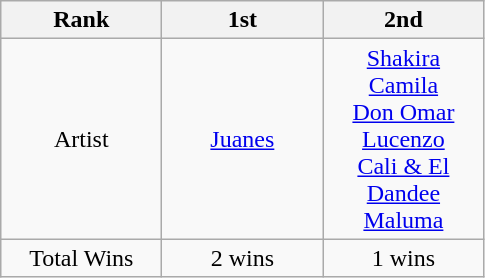<table class="wikitable" border="1">
<tr>
<th width="100">Rank</th>
<th width="100">1st</th>
<th width="100">2nd</th>
</tr>
<tr align=center>
<td>Artist</td>
<td><a href='#'>Juanes</a></td>
<td><a href='#'>Shakira</a><br><a href='#'>Camila</a><br><a href='#'>Don Omar</a><br><a href='#'>Lucenzo</a><br><a href='#'>Cali & El Dandee</a><br><a href='#'>Maluma</a></td>
</tr>
<tr align=center>
<td>Total Wins</td>
<td>2 wins</td>
<td>1 wins</td>
</tr>
</table>
